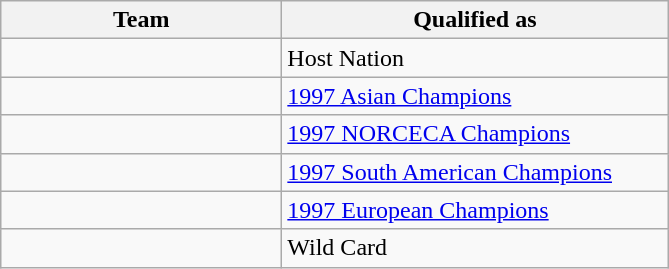<table class="wikitable">
<tr>
<th width=180>Team</th>
<th width=250>Qualified as</th>
</tr>
<tr>
<td></td>
<td>Host Nation</td>
</tr>
<tr>
<td></td>
<td><a href='#'>1997 Asian Champions</a></td>
</tr>
<tr>
<td></td>
<td><a href='#'>1997 NORCECA Champions</a></td>
</tr>
<tr>
<td></td>
<td><a href='#'>1997 South American Champions</a></td>
</tr>
<tr>
<td></td>
<td><a href='#'>1997 European Champions</a></td>
</tr>
<tr>
<td></td>
<td>Wild Card</td>
</tr>
</table>
